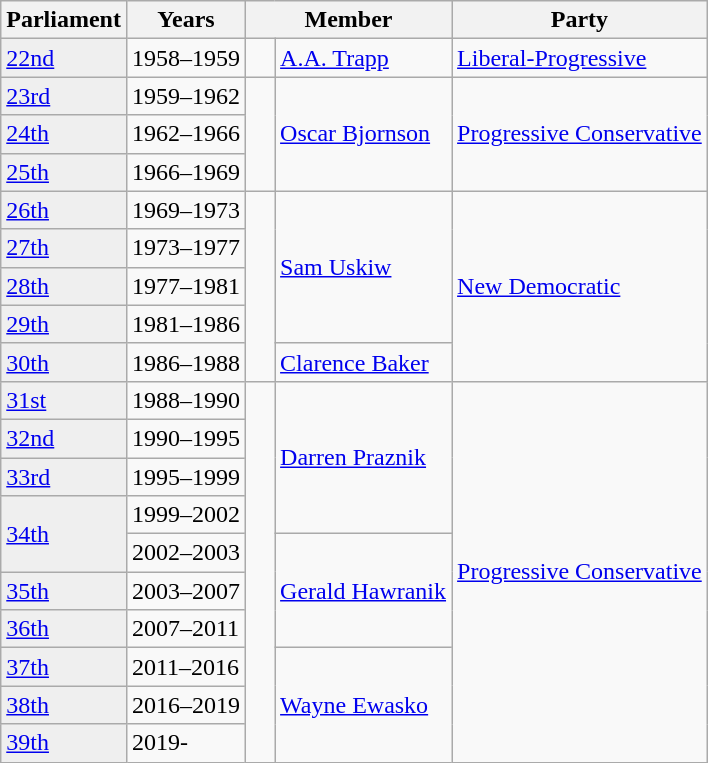<table class="wikitable">
<tr>
<th>Parliament</th>
<th>Years</th>
<th colspan="2">Member</th>
<th>Party<br></th>
</tr>
<tr>
<td bgcolor="#EFEFEF"><a href='#'>22nd</a></td>
<td>1958–1959</td>
<td rowspan="1" >   </td>
<td rowspan="1"><a href='#'>A.A. Trapp</a></td>
<td rowspan="1"><a href='#'>Liberal-Progressive</a></td>
</tr>
<tr>
<td bgcolor="#EFEFEF"><a href='#'>23rd</a></td>
<td>1959–1962</td>
<td rowspan="3" >   </td>
<td rowspan="3"><a href='#'>Oscar Bjornson</a></td>
<td rowspan="3"><a href='#'>Progressive Conservative</a></td>
</tr>
<tr>
<td bgcolor="#EFEFEF"><a href='#'>24th</a></td>
<td>1962–1966</td>
</tr>
<tr>
<td bgcolor="#EFEFEF"><a href='#'>25th</a></td>
<td>1966–1969</td>
</tr>
<tr>
<td bgcolor="#EFEFEF"><a href='#'>26th</a></td>
<td>1969–1973</td>
<td rowspan="5" >   </td>
<td rowspan="4"><a href='#'>Sam Uskiw</a></td>
<td rowspan="5"><a href='#'>New Democratic</a></td>
</tr>
<tr>
<td bgcolor="#EFEFEF"><a href='#'>27th</a></td>
<td>1973–1977</td>
</tr>
<tr>
<td bgcolor="#EFEFEF"><a href='#'>28th</a></td>
<td>1977–1981</td>
</tr>
<tr>
<td bgcolor="#EFEFEF"><a href='#'>29th</a></td>
<td>1981–1986</td>
</tr>
<tr>
<td bgcolor="#EFEFEF"><a href='#'>30th</a></td>
<td>1986–1988</td>
<td rowspan="1"><a href='#'>Clarence Baker</a></td>
</tr>
<tr>
<td bgcolor="#EFEFEF"><a href='#'>31st</a></td>
<td>1988–1990</td>
<td rowspan="10" >   </td>
<td rowspan="4"><a href='#'>Darren Praznik</a></td>
<td rowspan="10"><a href='#'>Progressive Conservative</a></td>
</tr>
<tr>
<td bgcolor="#EFEFEF"><a href='#'>32nd</a></td>
<td>1990–1995</td>
</tr>
<tr>
<td bgcolor="#EFEFEF"><a href='#'>33rd</a></td>
<td>1995–1999</td>
</tr>
<tr>
<td rowspan="2" bgcolor="#EFEFEF"><a href='#'>34th</a></td>
<td>1999–2002</td>
</tr>
<tr>
<td>2002–2003</td>
<td rowspan="3"><a href='#'>Gerald Hawranik</a></td>
</tr>
<tr>
<td bgcolor="#EFEFEF"><a href='#'>35th</a></td>
<td>2003–2007</td>
</tr>
<tr>
<td bgcolor="#EFEFEF"><a href='#'>36th</a></td>
<td>2007–2011</td>
</tr>
<tr>
<td bgcolor="#EFEFEF"><a href='#'>37th</a></td>
<td>2011–2016</td>
<td rowspan="4"><a href='#'>Wayne Ewasko</a></td>
</tr>
<tr>
<td bgcolor="#EFEFEF"><a href='#'>38th</a></td>
<td>2016–2019</td>
</tr>
<tr>
<td bgcolor="#EFEFEF"><a href='#'>39th</a></td>
<td>2019-</td>
</tr>
</table>
